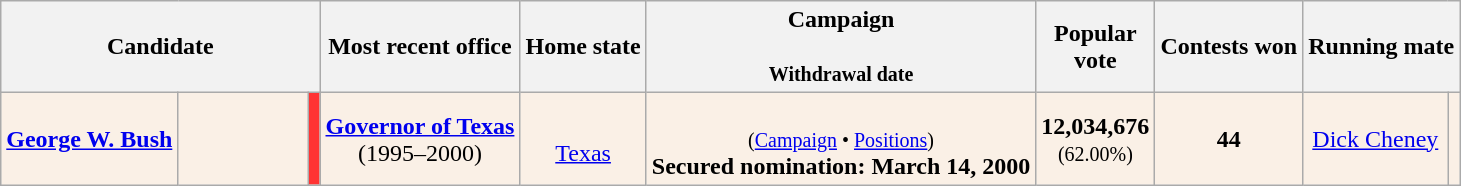<table class="wikitable sortable" style="text-align:center;">
<tr>
<th colspan="3">Candidate</th>
<th class="unsortable">Most recent office</th>
<th>Home state</th>
<th data-sort-type="date">Campaign<br><br><small>Withdrawal date</small></th>
<th>Popular<br>vote</th>
<th>Contests won</th>
<th colspan="2">Running mate</th>
</tr>
<tr style="background:linen;">
<th style="background:linen;" scope="row" data-sort-=""><a href='#'>George W. Bush</a></th>
<td style="min-width:80px;"></td>
<td style="background:#FF3333;"></td>
<td><strong><a href='#'>Governor of Texas</a></strong><br>(1995–2000)</td>
<td><br><a href='#'>Texas</a></td>
<td data-sort-value="0"><br><small>(<a href='#'>Campaign</a> • <a href='#'>Positions</a>)<br></small><strong>Secured nomination:</strong>  <strong>March 14, 2000</strong></td>
<td data-sort-value="14,015,993"><strong>12,034,676</strong><br><small>(62.00%)</small></td>
<td data-sort-value="44"><strong>44</strong></td>
<td><a href='#'>Dick Cheney</a></td>
<td></td>
</tr>
</table>
